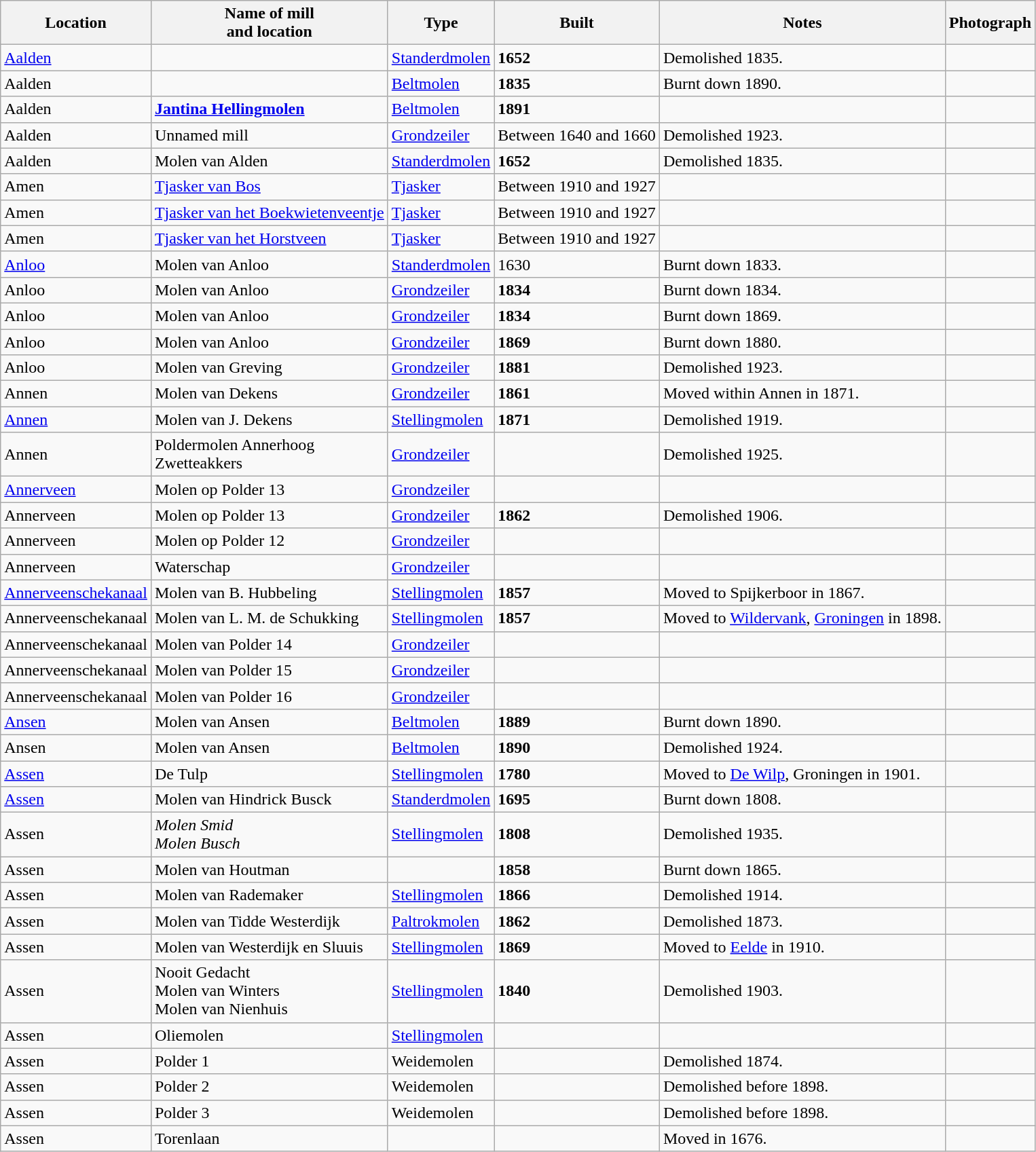<table class="wikitable">
<tr>
<th>Location</th>
<th>Name of mill<br>and location</th>
<th>Type</th>
<th>Built</th>
<th>Notes</th>
<th>Photograph</th>
</tr>
<tr>
<td><a href='#'>Aalden</a></td>
<td></td>
<td><a href='#'>Standerdmolen</a></td>
<td><strong>1652</strong></td>
<td>Demolished 1835.<br></td>
<td></td>
</tr>
<tr>
<td>Aalden</td>
<td></td>
<td><a href='#'>Beltmolen</a></td>
<td><strong>1835</strong></td>
<td>Burnt down 1890.</td>
<td></td>
</tr>
<tr>
<td>Aalden</td>
<td><strong><a href='#'>Jantina Hellingmolen</a></strong><br></td>
<td><a href='#'>Beltmolen</a></td>
<td><strong>1891</strong></td>
<td></td>
</tr>
<tr>
<td>Aalden</td>
<td>Unnamed mill<br></td>
<td><a href='#'>Grondzeiler</a></td>
<td>Between 1640 and 1660</td>
<td>Demolished 1923.</td>
<td></td>
</tr>
<tr>
<td>Aalden</td>
<td>Molen van Alden<br></td>
<td><a href='#'>Standerdmolen</a></td>
<td><strong>1652</strong></td>
<td>Demolished 1835.</td>
<td></td>
</tr>
<tr>
<td>Amen</td>
<td><a href='#'>Tjasker van Bos</a></td>
<td><a href='#'>Tjasker</a></td>
<td>Between 1910 and 1927</td>
<td></td>
<td></td>
</tr>
<tr>
<td>Amen</td>
<td><a href='#'>Tjasker van het Boekwietenveentje</a><br></td>
<td><a href='#'>Tjasker</a></td>
<td>Between 1910 and 1927</td>
<td></td>
<td></td>
</tr>
<tr>
<td>Amen</td>
<td><a href='#'>Tjasker van het Horstveen</a></td>
<td><a href='#'>Tjasker</a></td>
<td>Between 1910 and 1927</td>
<td></td>
<td></td>
</tr>
<tr>
<td><a href='#'>Anloo</a></td>
<td>Molen van Anloo<br></td>
<td><a href='#'>Standerdmolen</a></td>
<td>1630</td>
<td>Burnt down 1833.</td>
<td></td>
</tr>
<tr>
<td>Anloo</td>
<td>Molen van Anloo<br></td>
<td><a href='#'>Grondzeiler</a></td>
<td><strong>1834</strong></td>
<td>Burnt down 1834.</td>
<td></td>
</tr>
<tr>
<td>Anloo</td>
<td>Molen van Anloo<br></td>
<td><a href='#'>Grondzeiler</a></td>
<td><strong>1834</strong></td>
<td>Burnt down 1869.</td>
<td></td>
</tr>
<tr>
<td>Anloo</td>
<td>Molen van Anloo<br></td>
<td><a href='#'>Grondzeiler</a></td>
<td><strong>1869</strong></td>
<td>Burnt down 1880.</td>
<td></td>
</tr>
<tr>
<td>Anloo</td>
<td>Molen van Greving<br></td>
<td><a href='#'>Grondzeiler</a></td>
<td><strong>1881</strong></td>
<td>Demolished 1923.</td>
<td></td>
</tr>
<tr>
<td>Annen</td>
<td>Molen van Dekens<br></td>
<td><a href='#'>Grondzeiler</a></td>
<td><strong>1861</strong></td>
<td>Moved within Annen in 1871.</td>
<td></td>
</tr>
<tr>
<td><a href='#'>Annen</a></td>
<td>Molen van J. Dekens<br></td>
<td><a href='#'>Stellingmolen</a></td>
<td><strong>1871</strong></td>
<td>Demolished  1919.</td>
<td></td>
</tr>
<tr>
<td>Annen</td>
<td>Poldermolen Annerhoog<br>Zwetteakkers<br></td>
<td><a href='#'>Grondzeiler</a></td>
<td></td>
<td>Demolished 1925.</td>
<td></td>
</tr>
<tr>
<td><a href='#'>Annerveen</a></td>
<td>Molen op Polder 13<br></td>
<td><a href='#'>Grondzeiler</a></td>
<td></td>
<td></td>
<td></td>
</tr>
<tr>
<td>Annerveen</td>
<td>Molen op Polder 13<br></td>
<td><a href='#'>Grondzeiler</a></td>
<td><strong>1862</strong></td>
<td>Demolished 1906.</td>
<td></td>
</tr>
<tr>
<td>Annerveen</td>
<td>Molen op Polder 12<br></td>
<td><a href='#'>Grondzeiler</a></td>
<td></td>
<td></td>
<td></td>
</tr>
<tr>
<td>Annerveen</td>
<td>Waterschap<br></td>
<td><a href='#'>Grondzeiler</a></td>
<td></td>
<td></td>
<td></td>
</tr>
<tr>
<td><a href='#'>Annerveenschekanaal</a></td>
<td>Molen van B. Hubbeling</td>
<td><a href='#'>Stellingmolen</a></td>
<td><strong>1857</strong></td>
<td>Moved to Spijkerboor in 1867.</td>
<td></td>
</tr>
<tr>
<td>Annerveenschekanaal</td>
<td>Molen van L. M. de Schukking<br></td>
<td><a href='#'>Stellingmolen</a></td>
<td><strong>1857</strong></td>
<td>Moved to <a href='#'>Wildervank</a>, <a href='#'>Groningen</a> in 1898.</td>
<td></td>
</tr>
<tr>
<td>Annerveenschekanaal</td>
<td>Molen van Polder 14</td>
<td><a href='#'>Grondzeiler</a></td>
<td></td>
<td></td>
<td></td>
</tr>
<tr>
<td>Annerveenschekanaal</td>
<td>Molen van Polder 15</td>
<td><a href='#'>Grondzeiler</a></td>
<td></td>
<td></td>
<td></td>
</tr>
<tr>
<td>Annerveenschekanaal</td>
<td>Molen van Polder 16</td>
<td><a href='#'>Grondzeiler</a></td>
<td></td>
<td></td>
<td></td>
</tr>
<tr>
<td><a href='#'>Ansen</a></td>
<td>Molen van Ansen</td>
<td><a href='#'>Beltmolen</a></td>
<td><strong>1889</strong></td>
<td>Burnt down 1890.</td>
<td></td>
</tr>
<tr>
<td>Ansen</td>
<td>Molen van Ansen</td>
<td><a href='#'>Beltmolen</a></td>
<td><strong>1890</strong></td>
<td>Demolished 1924.</td>
<td></td>
</tr>
<tr>
<td><a href='#'>Assen</a></td>
<td>De Tulp<br></td>
<td><a href='#'>Stellingmolen</a></td>
<td><strong>1780</strong></td>
<td>Moved to <a href='#'>De Wilp</a>, Groningen in 1901.</td>
<td></td>
</tr>
<tr>
<td><a href='#'>Assen</a></td>
<td>Molen van Hindrick Busck<br></td>
<td><a href='#'>Standerdmolen</a></td>
<td><strong>1695</strong></td>
<td>Burnt down 1808.</td>
<td></td>
</tr>
<tr>
<td>Assen</td>
<td><em>Molen Smid</em><br><em>Molen Busch</em><br></td>
<td><a href='#'>Stellingmolen</a></td>
<td><strong>1808</strong></td>
<td>Demolished 1935.</td>
<td></td>
</tr>
<tr>
<td>Assen</td>
<td>Molen van Houtman<br></td>
<td></td>
<td><strong>1858</strong></td>
<td>Burnt down 1865.</td>
<td></td>
</tr>
<tr>
<td>Assen</td>
<td>Molen van Rademaker<br></td>
<td><a href='#'>Stellingmolen</a></td>
<td><strong>1866</strong></td>
<td>Demolished 1914.</td>
<td></td>
</tr>
<tr>
<td>Assen</td>
<td>Molen van Tidde Westerdijk<br></td>
<td><a href='#'>Paltrokmolen</a></td>
<td><strong>1862</strong></td>
<td>Demolished 1873.</td>
<td></td>
</tr>
<tr>
<td>Assen</td>
<td>Molen van Westerdijk en Sluuis<br></td>
<td><a href='#'>Stellingmolen</a></td>
<td><strong>1869</strong></td>
<td>Moved to <a href='#'>Eelde</a> in 1910.</td>
<td></td>
</tr>
<tr>
<td>Assen</td>
<td>Nooit Gedacht<br>Molen van Winters<br>Molen van Nienhuis<br></td>
<td><a href='#'>Stellingmolen</a></td>
<td><strong>1840</strong></td>
<td>Demolished 1903.</td>
<td></td>
</tr>
<tr>
<td>Assen</td>
<td>Oliemolen<br></td>
<td><a href='#'>Stellingmolen</a></td>
<td></td>
<td></td>
<td></td>
</tr>
<tr>
<td>Assen</td>
<td>Polder 1<br></td>
<td>Weidemolen</td>
<td></td>
<td>Demolished  1874.</td>
<td></td>
</tr>
<tr>
<td>Assen</td>
<td>Polder 2<br></td>
<td>Weidemolen</td>
<td></td>
<td>Demolished before 1898.</td>
<td></td>
</tr>
<tr>
<td>Assen</td>
<td>Polder 3<br></td>
<td>Weidemolen</td>
<td></td>
<td>Demolished before 1898.</td>
<td></td>
</tr>
<tr>
<td>Assen</td>
<td>Torenlaan<br></td>
<td></td>
<td></td>
<td>Moved in 1676.</td>
<td></td>
</tr>
</table>
